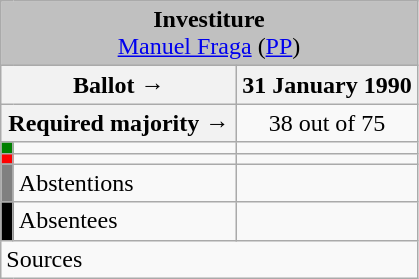<table class="wikitable" style="text-align:center;">
<tr>
<td colspan="3" align="center" bgcolor="#C0C0C0"><strong>Investiture</strong><br><a href='#'>Manuel Fraga</a> (<a href='#'>PP</a>)</td>
</tr>
<tr>
<th colspan="2" width="150px">Ballot →</th>
<th>31 January 1990</th>
</tr>
<tr>
<th colspan="2">Required majority →</th>
<td>38 out of 75 </td>
</tr>
<tr>
<th width="1px" style="background:green;"></th>
<td align="left"></td>
<td></td>
</tr>
<tr>
<th style="color:inherit;background:red;"></th>
<td align="left"></td>
<td></td>
</tr>
<tr>
<th style="color:inherit;background:gray;"></th>
<td align="left"><span>Abstentions</span></td>
<td></td>
</tr>
<tr>
<th style="color:inherit;background:black;"></th>
<td align="left"><span>Absentees</span></td>
<td></td>
</tr>
<tr>
<td align="left" colspan="3">Sources</td>
</tr>
</table>
